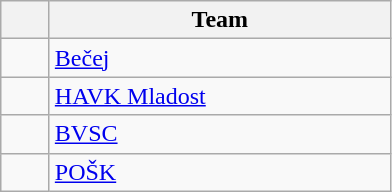<table class="wikitable" style="text-align:center">
<tr>
<th width=25></th>
<th width=220>Team</th>
</tr>
<tr>
<td></td>
<td align=left> <a href='#'>Bečej</a></td>
</tr>
<tr>
<td></td>
<td align=left> <a href='#'>HAVK Mladost</a></td>
</tr>
<tr>
<td></td>
<td align=left> <a href='#'>BVSC</a></td>
</tr>
<tr>
<td></td>
<td align=left> <a href='#'>POŠK</a></td>
</tr>
</table>
